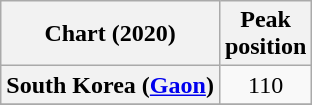<table class="wikitable plainrowheaders" style="text-align:center">
<tr>
<th scope="col">Chart (2020)</th>
<th scope="col">Peak<br>position</th>
</tr>
<tr>
<th scope="row">South Korea (<a href='#'>Gaon</a>)</th>
<td>110</td>
</tr>
<tr>
</tr>
</table>
